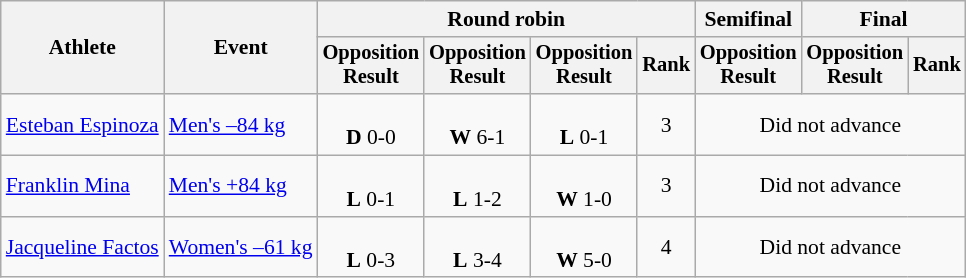<table class=wikitable style=font-size:90%;text-align:center>
<tr>
<th rowspan=2>Athlete</th>
<th rowspan=2>Event</th>
<th colspan=4>Round robin</th>
<th>Semifinal</th>
<th colspan=2>Final</th>
</tr>
<tr style=font-size:95%>
<th>Opposition<br>Result</th>
<th>Opposition<br>Result</th>
<th>Opposition<br>Result</th>
<th>Rank</th>
<th>Opposition<br>Result</th>
<th>Opposition<br>Result</th>
<th>Rank</th>
</tr>
<tr>
<td align=left><a href='#'>Esteban Espinoza</a></td>
<td align=left><a href='#'>Men's –84 kg</a></td>
<td><br><strong>D</strong> 0-0</td>
<td><br><strong>W</strong> 6-1</td>
<td><br><strong>L</strong> 0-1</td>
<td>3</td>
<td colspan=3>Did not advance</td>
</tr>
<tr>
<td align=left><a href='#'>Franklin Mina</a></td>
<td align=left><a href='#'>Men's +84 kg</a></td>
<td><br><strong>L</strong> 0-1</td>
<td><br><strong>L</strong> 1-2</td>
<td><br><strong>W</strong> 1-0</td>
<td>3</td>
<td colspan=3>Did not advance</td>
</tr>
<tr>
<td align=left><a href='#'>Jacqueline Factos</a></td>
<td align=left><a href='#'>Women's –61 kg</a></td>
<td><br><strong>L</strong> 0-3</td>
<td><br><strong>L</strong> 3-4</td>
<td><br><strong>W</strong> 5-0</td>
<td>4</td>
<td colspan=3>Did not advance</td>
</tr>
</table>
